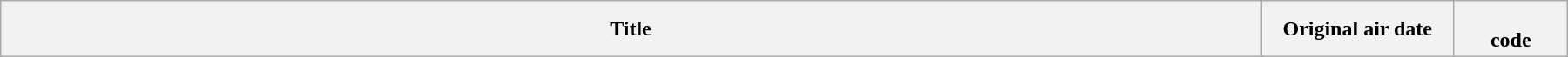<table class="wikitable plainrowheaders" style="width:95%; margin:auto;">
<tr>
<th>Title</th>
<th width="140">Original air date</th>
<th width="80"><br>code<br>



















</th>
</tr>
</table>
